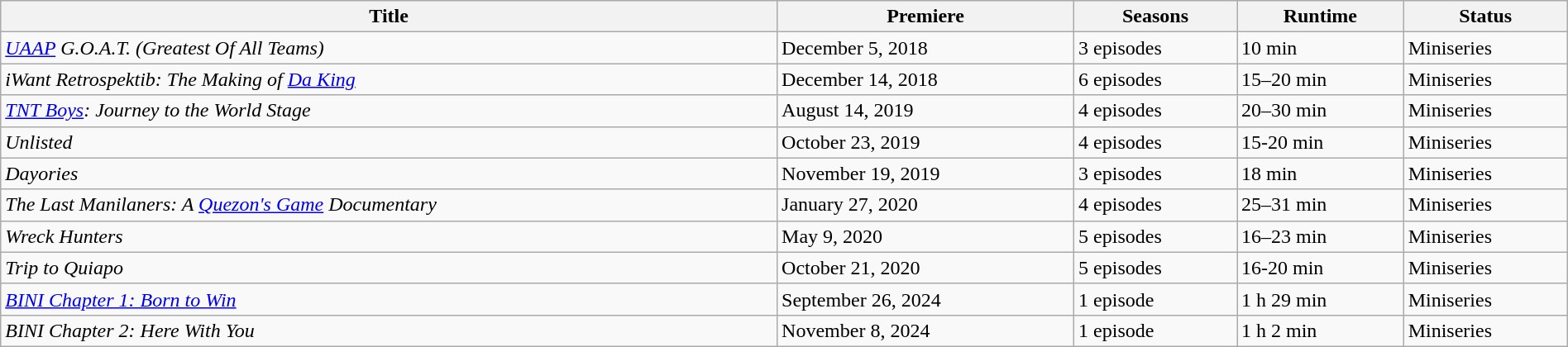<table class="wikitable sortable" style="width:100%">
<tr>
<th>Title</th>
<th>Premiere</th>
<th>Seasons</th>
<th>Runtime</th>
<th>Status</th>
</tr>
<tr>
<td><em><a href='#'>UAAP</a> G.O.A.T. (Greatest Of All Teams)</em></td>
<td>December 5, 2018</td>
<td>3 episodes</td>
<td>10 min</td>
<td>Miniseries</td>
</tr>
<tr>
<td><em>iWant Retrospektib: The Making of <a href='#'>Da King</a></em></td>
<td>December 14, 2018</td>
<td>6 episodes</td>
<td>15–20 min</td>
<td>Miniseries</td>
</tr>
<tr>
<td><em><a href='#'>TNT Boys</a>: Journey to the World Stage</em></td>
<td>August 14, 2019</td>
<td>4 episodes</td>
<td>20–30 min</td>
<td>Miniseries</td>
</tr>
<tr>
<td><em>Unlisted</em></td>
<td>October 23, 2019</td>
<td>4 episodes</td>
<td>15-20 min</td>
<td>Miniseries</td>
</tr>
<tr>
<td><em>Dayories</em></td>
<td>November 19, 2019</td>
<td>3 episodes</td>
<td>18 min</td>
<td>Miniseries</td>
</tr>
<tr>
<td><em>The Last Manilaners: A <a href='#'>Quezon's Game</a> Documentary</em></td>
<td>January 27, 2020</td>
<td>4 episodes</td>
<td>25–31 min</td>
<td>Miniseries</td>
</tr>
<tr>
<td><em>Wreck Hunters</em></td>
<td>May 9, 2020</td>
<td>5 episodes</td>
<td>16–23 min</td>
<td>Miniseries</td>
</tr>
<tr>
<td><em>Trip to Quiapo</em></td>
<td>October 21, 2020</td>
<td>5 episodes</td>
<td>16-20 min</td>
<td>Miniseries</td>
</tr>
<tr>
<td><em><a href='#'>BINI Chapter 1: Born to Win</a></em></td>
<td>September 26, 2024</td>
<td>1 episode</td>
<td>1 h 29 min</td>
<td>Miniseries</td>
</tr>
<tr>
<td><em>BINI Chapter 2: Here With You</em></td>
<td>November 8, 2024</td>
<td>1 episode</td>
<td>1 h 2 min</td>
<td>Miniseries</td>
</tr>
</table>
